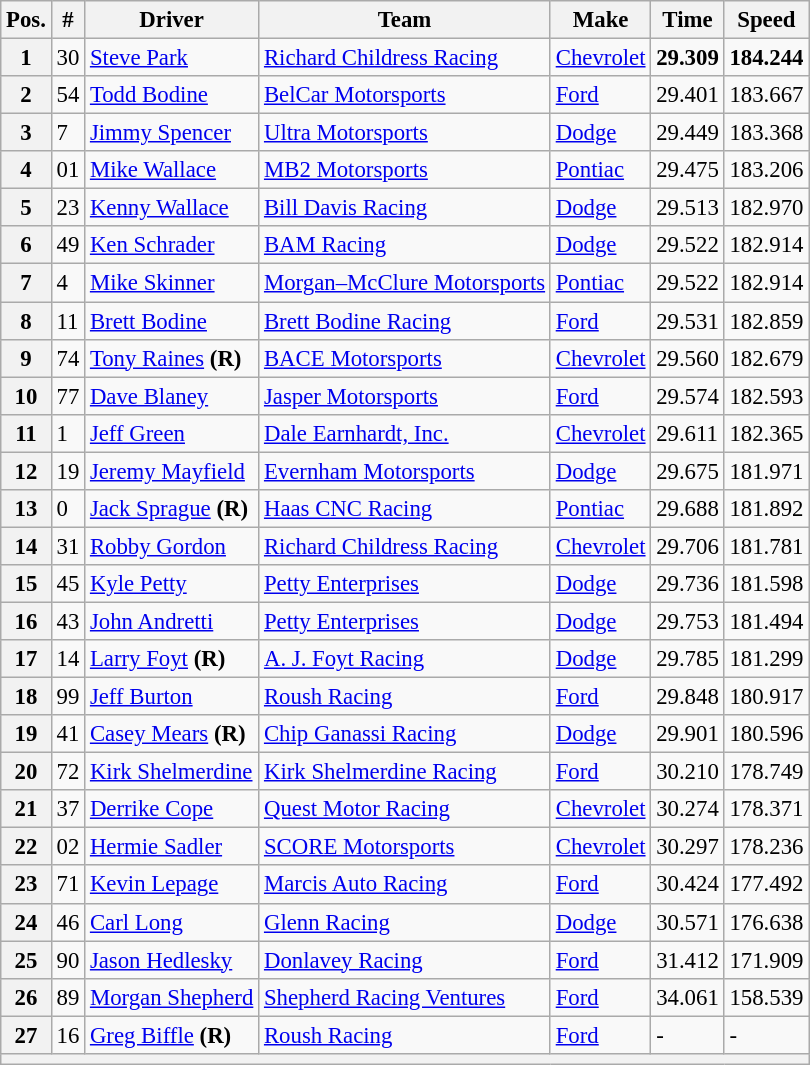<table class="wikitable" style="font-size:95%">
<tr>
<th>Pos.</th>
<th>#</th>
<th>Driver</th>
<th>Team</th>
<th>Make</th>
<th>Time</th>
<th>Speed</th>
</tr>
<tr>
<th>1</th>
<td>30</td>
<td><a href='#'>Steve Park</a></td>
<td><a href='#'>Richard Childress Racing</a></td>
<td><a href='#'>Chevrolet</a></td>
<td><strong>29.309</strong></td>
<td><strong>184.244</strong></td>
</tr>
<tr>
<th>2</th>
<td>54</td>
<td><a href='#'>Todd Bodine</a></td>
<td><a href='#'>BelCar Motorsports</a></td>
<td><a href='#'>Ford</a></td>
<td>29.401</td>
<td>183.667</td>
</tr>
<tr>
<th>3</th>
<td>7</td>
<td><a href='#'>Jimmy Spencer</a></td>
<td><a href='#'>Ultra Motorsports</a></td>
<td><a href='#'>Dodge</a></td>
<td>29.449</td>
<td>183.368</td>
</tr>
<tr>
<th>4</th>
<td>01</td>
<td><a href='#'>Mike Wallace</a></td>
<td><a href='#'>MB2 Motorsports</a></td>
<td><a href='#'>Pontiac</a></td>
<td>29.475</td>
<td>183.206</td>
</tr>
<tr>
<th>5</th>
<td>23</td>
<td><a href='#'>Kenny Wallace</a></td>
<td><a href='#'>Bill Davis Racing</a></td>
<td><a href='#'>Dodge</a></td>
<td>29.513</td>
<td>182.970</td>
</tr>
<tr>
<th>6</th>
<td>49</td>
<td><a href='#'>Ken Schrader</a></td>
<td><a href='#'>BAM Racing</a></td>
<td><a href='#'>Dodge</a></td>
<td>29.522</td>
<td>182.914</td>
</tr>
<tr>
<th>7</th>
<td>4</td>
<td><a href='#'>Mike Skinner</a></td>
<td><a href='#'>Morgan–McClure Motorsports</a></td>
<td><a href='#'>Pontiac</a></td>
<td>29.522</td>
<td>182.914</td>
</tr>
<tr>
<th>8</th>
<td>11</td>
<td><a href='#'>Brett Bodine</a></td>
<td><a href='#'>Brett Bodine Racing</a></td>
<td><a href='#'>Ford</a></td>
<td>29.531</td>
<td>182.859</td>
</tr>
<tr>
<th>9</th>
<td>74</td>
<td><a href='#'>Tony Raines</a> <strong>(R)</strong></td>
<td><a href='#'>BACE Motorsports</a></td>
<td><a href='#'>Chevrolet</a></td>
<td>29.560</td>
<td>182.679</td>
</tr>
<tr>
<th>10</th>
<td>77</td>
<td><a href='#'>Dave Blaney</a></td>
<td><a href='#'>Jasper Motorsports</a></td>
<td><a href='#'>Ford</a></td>
<td>29.574</td>
<td>182.593</td>
</tr>
<tr>
<th>11</th>
<td>1</td>
<td><a href='#'>Jeff Green</a></td>
<td><a href='#'>Dale Earnhardt, Inc.</a></td>
<td><a href='#'>Chevrolet</a></td>
<td>29.611</td>
<td>182.365</td>
</tr>
<tr>
<th>12</th>
<td>19</td>
<td><a href='#'>Jeremy Mayfield</a></td>
<td><a href='#'>Evernham Motorsports</a></td>
<td><a href='#'>Dodge</a></td>
<td>29.675</td>
<td>181.971</td>
</tr>
<tr>
<th>13</th>
<td>0</td>
<td><a href='#'>Jack Sprague</a> <strong>(R)</strong></td>
<td><a href='#'>Haas CNC Racing</a></td>
<td><a href='#'>Pontiac</a></td>
<td>29.688</td>
<td>181.892</td>
</tr>
<tr>
<th>14</th>
<td>31</td>
<td><a href='#'>Robby Gordon</a></td>
<td><a href='#'>Richard Childress Racing</a></td>
<td><a href='#'>Chevrolet</a></td>
<td>29.706</td>
<td>181.781</td>
</tr>
<tr>
<th>15</th>
<td>45</td>
<td><a href='#'>Kyle Petty</a></td>
<td><a href='#'>Petty Enterprises</a></td>
<td><a href='#'>Dodge</a></td>
<td>29.736</td>
<td>181.598</td>
</tr>
<tr>
<th>16</th>
<td>43</td>
<td><a href='#'>John Andretti</a></td>
<td><a href='#'>Petty Enterprises</a></td>
<td><a href='#'>Dodge</a></td>
<td>29.753</td>
<td>181.494</td>
</tr>
<tr>
<th>17</th>
<td>14</td>
<td><a href='#'>Larry Foyt</a> <strong>(R)</strong></td>
<td><a href='#'>A. J. Foyt Racing</a></td>
<td><a href='#'>Dodge</a></td>
<td>29.785</td>
<td>181.299</td>
</tr>
<tr>
<th>18</th>
<td>99</td>
<td><a href='#'>Jeff Burton</a></td>
<td><a href='#'>Roush Racing</a></td>
<td><a href='#'>Ford</a></td>
<td>29.848</td>
<td>180.917</td>
</tr>
<tr>
<th>19</th>
<td>41</td>
<td><a href='#'>Casey Mears</a> <strong>(R)</strong></td>
<td><a href='#'>Chip Ganassi Racing</a></td>
<td><a href='#'>Dodge</a></td>
<td>29.901</td>
<td>180.596</td>
</tr>
<tr>
<th>20</th>
<td>72</td>
<td><a href='#'>Kirk Shelmerdine</a></td>
<td><a href='#'>Kirk Shelmerdine Racing</a></td>
<td><a href='#'>Ford</a></td>
<td>30.210</td>
<td>178.749</td>
</tr>
<tr>
<th>21</th>
<td>37</td>
<td><a href='#'>Derrike Cope</a></td>
<td><a href='#'>Quest Motor Racing</a></td>
<td><a href='#'>Chevrolet</a></td>
<td>30.274</td>
<td>178.371</td>
</tr>
<tr>
<th>22</th>
<td>02</td>
<td><a href='#'>Hermie Sadler</a></td>
<td><a href='#'>SCORE Motorsports</a></td>
<td><a href='#'>Chevrolet</a></td>
<td>30.297</td>
<td>178.236</td>
</tr>
<tr>
<th>23</th>
<td>71</td>
<td><a href='#'>Kevin Lepage</a></td>
<td><a href='#'>Marcis Auto Racing</a></td>
<td><a href='#'>Ford</a></td>
<td>30.424</td>
<td>177.492</td>
</tr>
<tr>
<th>24</th>
<td>46</td>
<td><a href='#'>Carl Long</a></td>
<td><a href='#'>Glenn Racing</a></td>
<td><a href='#'>Dodge</a></td>
<td>30.571</td>
<td>176.638</td>
</tr>
<tr>
<th>25</th>
<td>90</td>
<td><a href='#'>Jason Hedlesky</a></td>
<td><a href='#'>Donlavey Racing</a></td>
<td><a href='#'>Ford</a></td>
<td>31.412</td>
<td>171.909</td>
</tr>
<tr>
<th>26</th>
<td>89</td>
<td><a href='#'>Morgan Shepherd</a></td>
<td><a href='#'>Shepherd Racing Ventures</a></td>
<td><a href='#'>Ford</a></td>
<td>34.061</td>
<td>158.539</td>
</tr>
<tr>
<th>27</th>
<td>16</td>
<td><a href='#'>Greg Biffle</a> <strong>(R)</strong></td>
<td><a href='#'>Roush Racing</a></td>
<td><a href='#'>Ford</a></td>
<td>-</td>
<td>-</td>
</tr>
<tr>
<th colspan="7"></th>
</tr>
</table>
